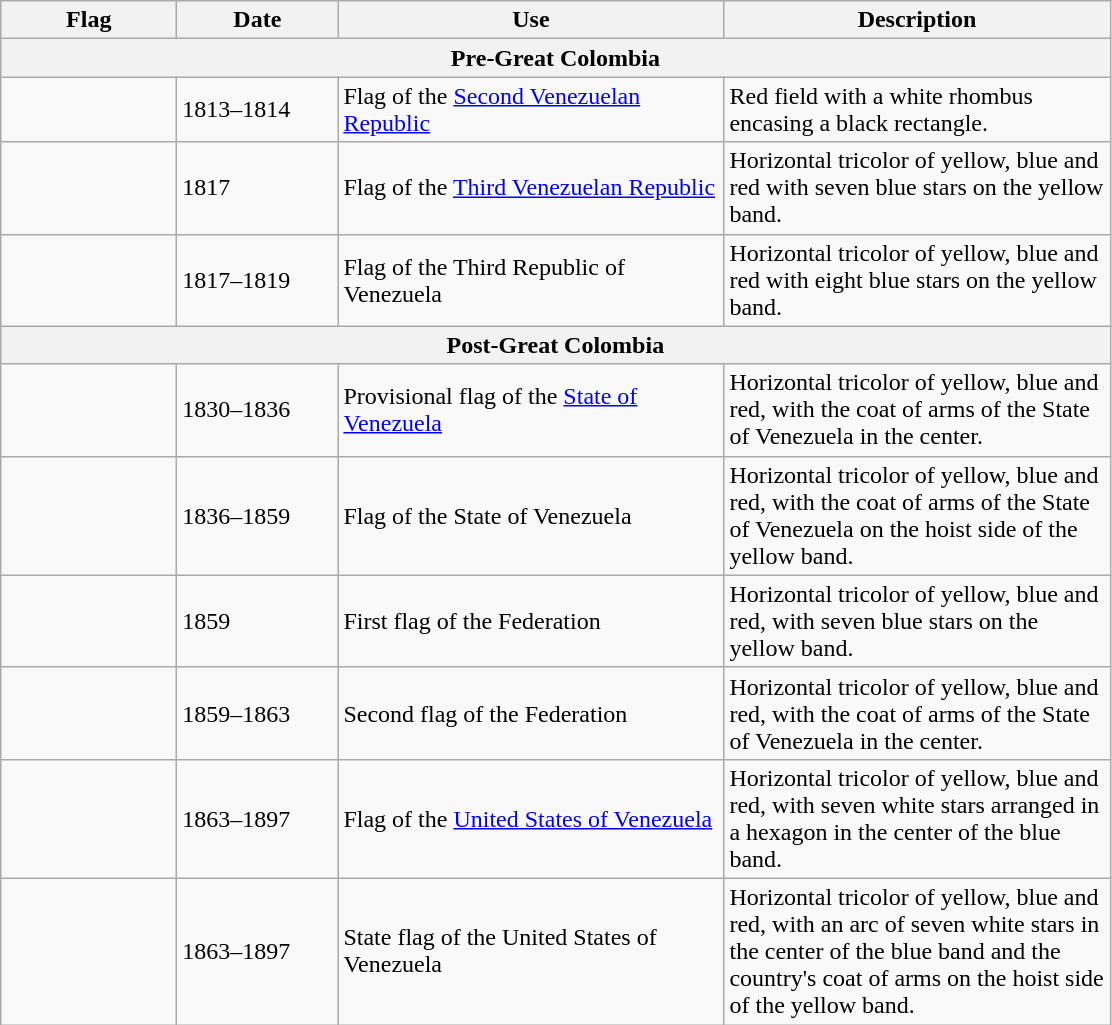<table class="wikitable">
<tr>
<th style="width:110px;">Flag</th>
<th style="width:100px;">Date</th>
<th style="width:250px;">Use</th>
<th style="width:250px;">Description</th>
</tr>
<tr>
<th colspan="4">Pre-Great Colombia</th>
</tr>
<tr>
<td></td>
<td>1813–1814</td>
<td>Flag of the <a href='#'>Second Venezuelan Republic</a></td>
<td>Red field with a white rhombus encasing a black rectangle.</td>
</tr>
<tr>
<td></td>
<td>1817</td>
<td>Flag of the <a href='#'>Third Venezuelan Republic</a></td>
<td>Horizontal tricolor of yellow, blue and red with seven blue stars on the yellow band.</td>
</tr>
<tr>
<td></td>
<td>1817–1819</td>
<td>Flag of the Third Republic of Venezuela</td>
<td>Horizontal tricolor of yellow, blue and red with eight blue stars on the yellow band.</td>
</tr>
<tr>
<th colspan="4">Post-Great Colombia</th>
</tr>
<tr>
<td></td>
<td>1830–1836</td>
<td>Provisional flag of the <a href='#'>State of Venezuela</a></td>
<td>Horizontal tricolor of yellow, blue and red, with the coat of arms of the State of Venezuela in the center.</td>
</tr>
<tr>
<td></td>
<td>1836–1859</td>
<td>Flag of the State of Venezuela</td>
<td>Horizontal tricolor of yellow, blue and red, with the coat of arms of the State of Venezuela on the hoist side of the yellow band.</td>
</tr>
<tr>
<td></td>
<td>1859</td>
<td>First flag of the Federation</td>
<td>Horizontal tricolor of yellow, blue and red, with seven blue stars on the yellow band.</td>
</tr>
<tr>
<td></td>
<td>1859–1863</td>
<td>Second flag of the Federation</td>
<td>Horizontal tricolor of yellow, blue and red, with the coat of arms of the State of Venezuela in the center.</td>
</tr>
<tr>
<td></td>
<td>1863–1897</td>
<td>Flag of the <a href='#'>United States of Venezuela</a></td>
<td>Horizontal tricolor of yellow, blue and red, with seven white stars arranged in a hexagon in the center of the blue band.</td>
</tr>
<tr>
<td></td>
<td>1863–1897</td>
<td>State flag of the United States of Venezuela</td>
<td>Horizontal tricolor of yellow, blue and red, with an arc of seven white stars in the center of the blue band and the country's coat of arms on the hoist side of the yellow band.</td>
</tr>
</table>
